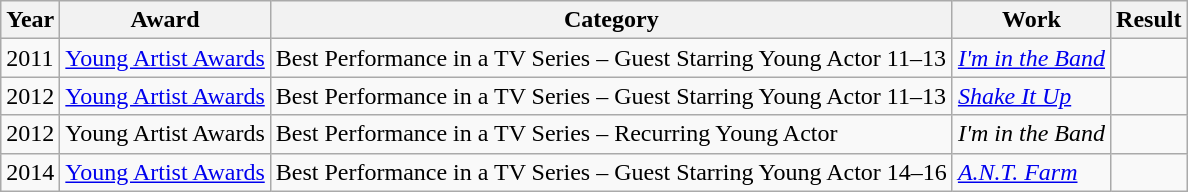<table class="wikitable">
<tr>
<th>Year</th>
<th>Award</th>
<th>Category</th>
<th>Work</th>
<th>Result</th>
</tr>
<tr>
<td>2011</td>
<td><a href='#'>Young Artist Awards</a></td>
<td>Best Performance in a TV Series – Guest Starring Young Actor 11–13</td>
<td><em><a href='#'>I'm in the Band</a></em></td>
<td></td>
</tr>
<tr>
<td>2012</td>
<td><a href='#'>Young Artist Awards</a></td>
<td>Best Performance in a TV Series – Guest Starring Young Actor 11–13</td>
<td><em><a href='#'>Shake It Up</a></em></td>
<td></td>
</tr>
<tr>
<td>2012</td>
<td>Young Artist Awards</td>
<td>Best Performance in a TV Series – Recurring Young Actor</td>
<td><em>I'm in the Band</em></td>
<td></td>
</tr>
<tr>
<td>2014</td>
<td><a href='#'>Young Artist Awards</a></td>
<td>Best Performance in a TV Series – Guest Starring Young Actor 14–16</td>
<td><em><a href='#'>A.N.T. Farm</a></em></td>
<td></td>
</tr>
</table>
